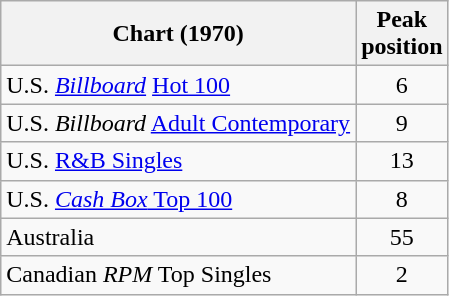<table class="wikitable sortable">
<tr>
<th>Chart (1970)</th>
<th>Peak<br>position</th>
</tr>
<tr>
<td>U.S. <em><a href='#'>Billboard</a></em> <a href='#'>Hot 100</a></td>
<td style="text-align:center;">6</td>
</tr>
<tr>
<td>U.S. <em>Billboard</em> <a href='#'>Adult Contemporary</a></td>
<td style="text-align:center;">9</td>
</tr>
<tr>
<td>U.S. <a href='#'>R&B Singles</a></td>
<td style="text-align:center;">13</td>
</tr>
<tr>
<td>U.S. <a href='#'><em>Cash Box</em> Top 100</a></td>
<td style="text-align:center;">8</td>
</tr>
<tr>
<td>Australia</td>
<td style="text-align:center;">55</td>
</tr>
<tr>
<td>Canadian <em>RPM</em> Top Singles</td>
<td style="text-align:center;">2</td>
</tr>
</table>
